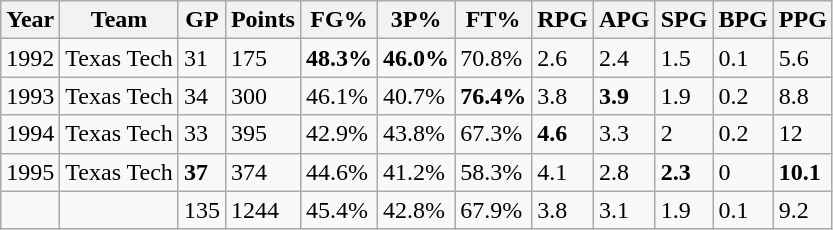<table class="wikitable">
<tr>
<th>Year</th>
<th>Team</th>
<th>GP</th>
<th>Points</th>
<th>FG%</th>
<th>3P%</th>
<th>FT%</th>
<th>RPG</th>
<th>APG</th>
<th>SPG</th>
<th>BPG</th>
<th>PPG</th>
</tr>
<tr>
<td>1992</td>
<td>Texas Tech</td>
<td>31</td>
<td>175</td>
<td><strong>48.3%</strong></td>
<td><strong>46.0%</strong></td>
<td>70.8%</td>
<td>2.6</td>
<td>2.4</td>
<td>1.5</td>
<td>0.1</td>
<td>5.6</td>
</tr>
<tr>
<td>1993</td>
<td>Texas Tech</td>
<td>34</td>
<td>300</td>
<td>46.1%</td>
<td>40.7%</td>
<td><strong>76.4%</strong></td>
<td>3.8</td>
<td><strong>3.9</strong></td>
<td>1.9</td>
<td>0.2</td>
<td>8.8</td>
</tr>
<tr>
<td>1994</td>
<td>Texas Tech</td>
<td>33</td>
<td>395</td>
<td>42.9%</td>
<td>43.8%</td>
<td>67.3%</td>
<td><strong>4.6</strong></td>
<td>3.3</td>
<td>2</td>
<td>0.2</td>
<td>12</td>
</tr>
<tr>
<td>1995</td>
<td>Texas Tech</td>
<td><strong>37</strong></td>
<td>374</td>
<td>44.6%</td>
<td>41.2%</td>
<td>58.3%</td>
<td>4.1</td>
<td>2.8</td>
<td><strong>2.3</strong></td>
<td>0</td>
<td><strong>10.1</strong></td>
</tr>
<tr>
<td></td>
<td></td>
<td>135</td>
<td>1244</td>
<td>45.4%</td>
<td>42.8%</td>
<td>67.9%</td>
<td>3.8</td>
<td>3.1</td>
<td>1.9</td>
<td>0.1</td>
<td>9.2</td>
</tr>
</table>
